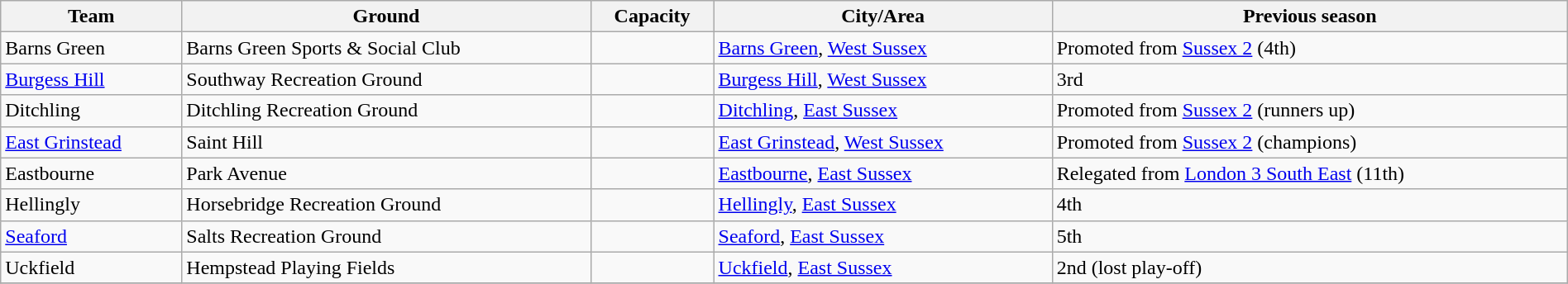<table class="wikitable sortable" width=100%>
<tr>
<th>Team</th>
<th>Ground</th>
<th>Capacity</th>
<th>City/Area</th>
<th>Previous season</th>
</tr>
<tr>
<td>Barns Green</td>
<td>Barns Green Sports & Social Club</td>
<td></td>
<td><a href='#'>Barns Green</a>, <a href='#'>West Sussex</a></td>
<td>Promoted from <a href='#'>Sussex 2</a> (4th)</td>
</tr>
<tr>
<td><a href='#'>Burgess Hill</a></td>
<td>Southway Recreation Ground</td>
<td></td>
<td><a href='#'>Burgess Hill</a>, <a href='#'>West Sussex</a></td>
<td>3rd</td>
</tr>
<tr>
<td>Ditchling</td>
<td>Ditchling Recreation Ground</td>
<td></td>
<td><a href='#'>Ditchling</a>, <a href='#'>East Sussex</a></td>
<td>Promoted from <a href='#'>Sussex 2</a> (runners up)</td>
</tr>
<tr>
<td><a href='#'>East Grinstead</a></td>
<td>Saint Hill</td>
<td></td>
<td><a href='#'>East Grinstead</a>, <a href='#'>West Sussex</a></td>
<td>Promoted from <a href='#'>Sussex 2</a> (champions)</td>
</tr>
<tr>
<td>Eastbourne</td>
<td>Park Avenue</td>
<td></td>
<td><a href='#'>Eastbourne</a>, <a href='#'>East Sussex</a></td>
<td>Relegated from <a href='#'>London 3 South East</a> (11th)</td>
</tr>
<tr>
<td>Hellingly</td>
<td>Horsebridge Recreation Ground</td>
<td></td>
<td><a href='#'>Hellingly</a>, <a href='#'>East Sussex</a></td>
<td>4th</td>
</tr>
<tr>
<td><a href='#'>Seaford</a></td>
<td>Salts Recreation Ground</td>
<td></td>
<td><a href='#'>Seaford</a>, <a href='#'>East Sussex</a></td>
<td>5th</td>
</tr>
<tr>
<td>Uckfield</td>
<td>Hempstead Playing Fields</td>
<td></td>
<td><a href='#'>Uckfield</a>, <a href='#'>East Sussex</a></td>
<td>2nd (lost play-off)</td>
</tr>
<tr>
</tr>
</table>
